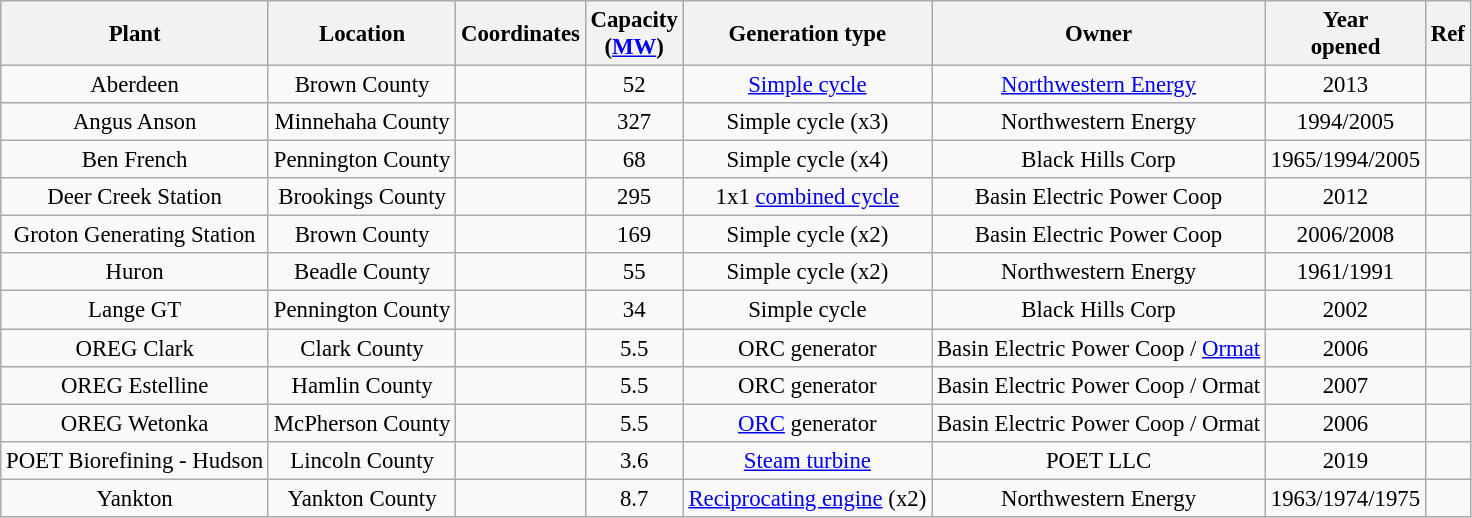<table class="wikitable sortable" style="font-size:95%; text-align:center;">
<tr>
<th>Plant</th>
<th>Location</th>
<th>Coordinates</th>
<th>Capacity<br>(<a href='#'>MW</a>)</th>
<th>Generation type</th>
<th>Owner</th>
<th>Year<br>opened</th>
<th>Ref</th>
</tr>
<tr>
<td>Aberdeen</td>
<td>Brown County</td>
<td></td>
<td>52</td>
<td><a href='#'>Simple cycle</a></td>
<td><a href='#'>Northwestern Energy</a></td>
<td>2013</td>
<td></td>
</tr>
<tr>
<td>Angus Anson</td>
<td>Minnehaha County</td>
<td></td>
<td>327</td>
<td>Simple cycle (x3)</td>
<td>Northwestern Energy</td>
<td>1994/2005</td>
<td></td>
</tr>
<tr>
<td>Ben French</td>
<td>Pennington County</td>
<td></td>
<td>68</td>
<td>Simple cycle (x4)</td>
<td>Black Hills Corp</td>
<td>1965/1994/2005</td>
<td></td>
</tr>
<tr>
<td>Deer Creek Station</td>
<td>Brookings County</td>
<td></td>
<td>295</td>
<td>1x1 <a href='#'>combined cycle</a></td>
<td>Basin Electric Power Coop</td>
<td>2012</td>
<td></td>
</tr>
<tr>
<td>Groton Generating Station</td>
<td>Brown County</td>
<td></td>
<td>169</td>
<td>Simple cycle (x2)</td>
<td>Basin Electric Power Coop</td>
<td>2006/2008</td>
<td></td>
</tr>
<tr>
<td>Huron</td>
<td>Beadle County</td>
<td></td>
<td>55</td>
<td>Simple cycle (x2)</td>
<td>Northwestern Energy</td>
<td>1961/1991</td>
<td></td>
</tr>
<tr>
<td>Lange GT</td>
<td>Pennington County</td>
<td></td>
<td>34</td>
<td>Simple cycle</td>
<td>Black Hills Corp</td>
<td>2002</td>
<td></td>
</tr>
<tr>
<td>OREG Clark</td>
<td>Clark County</td>
<td></td>
<td>5.5</td>
<td>ORC generator</td>
<td>Basin Electric Power Coop / <a href='#'>Ormat</a></td>
<td>2006</td>
<td></td>
</tr>
<tr>
<td>OREG Estelline</td>
<td>Hamlin County</td>
<td></td>
<td>5.5</td>
<td>ORC generator</td>
<td>Basin Electric Power Coop / Ormat</td>
<td>2007</td>
<td></td>
</tr>
<tr>
<td>OREG Wetonka</td>
<td>McPherson County</td>
<td></td>
<td>5.5</td>
<td><a href='#'>ORC</a> generator</td>
<td>Basin Electric Power Coop / Ormat</td>
<td>2006</td>
<td></td>
</tr>
<tr>
<td>POET Biorefining - Hudson</td>
<td>Lincoln County</td>
<td></td>
<td>3.6</td>
<td><a href='#'>Steam turbine</a></td>
<td>POET LLC</td>
<td>2019</td>
<td></td>
</tr>
<tr>
<td>Yankton</td>
<td>Yankton County</td>
<td></td>
<td>8.7</td>
<td><a href='#'>Reciprocating engine</a> (x2)</td>
<td>Northwestern Energy</td>
<td>1963/1974/1975</td>
<td></td>
</tr>
</table>
